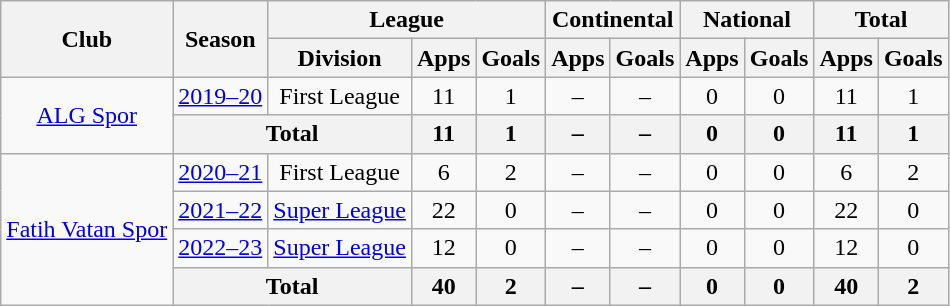<table class="wikitable" style="text-align: center;">
<tr>
<th rowspan=2>Club</th>
<th rowspan=2>Season</th>
<th colspan=3>League</th>
<th colspan=2>Continental</th>
<th colspan=2>National</th>
<th colspan=2>Total</th>
</tr>
<tr>
<th>Division</th>
<th>Apps</th>
<th>Goals</th>
<th>Apps</th>
<th>Goals</th>
<th>Apps</th>
<th>Goals</th>
<th>Apps</th>
<th>Goals</th>
</tr>
<tr>
<td rowspan=2><a href='#'>ALG Spor</a></td>
<td><a href='#'>2019–20</a></td>
<td>First League</td>
<td>11</td>
<td>1</td>
<td>–</td>
<td>–</td>
<td>0</td>
<td>0</td>
<td>11</td>
<td>1</td>
</tr>
<tr>
<th colspan=2>Total</th>
<th>11</th>
<th>1</th>
<th>–</th>
<th>–</th>
<th>0</th>
<th>0</th>
<th>11</th>
<th>1</th>
</tr>
<tr>
<td rowspan=4><a href='#'>Fatih Vatan Spor</a></td>
<td><a href='#'>2020–21</a></td>
<td>First League</td>
<td>6</td>
<td>2</td>
<td>–</td>
<td>–</td>
<td>0</td>
<td>0</td>
<td>6</td>
<td>2</td>
</tr>
<tr>
<td><a href='#'>2021–22</a></td>
<td><a href='#'>Super League</a></td>
<td>22</td>
<td>0</td>
<td>–</td>
<td>–</td>
<td>0</td>
<td>0</td>
<td>22</td>
<td>0</td>
</tr>
<tr>
<td><a href='#'>2022–23</a></td>
<td><a href='#'>Super League</a></td>
<td>12</td>
<td>0</td>
<td>–</td>
<td>–</td>
<td>0</td>
<td>0</td>
<td>12</td>
<td>0</td>
</tr>
<tr>
<th colspan=2>Total</th>
<th>40</th>
<th>2</th>
<th>–</th>
<th>–</th>
<th>0</th>
<th>0</th>
<th>40</th>
<th>2</th>
</tr>
</table>
